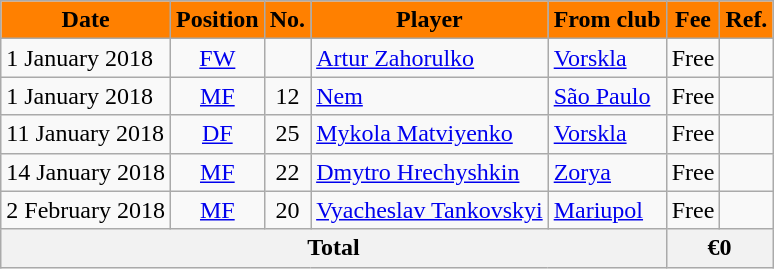<table class="wikitable sortable">
<tr>
<th style="background:#FF8000; color:black;">Date</th>
<th style="background:#FF8000; color:black;">Position</th>
<th style="background:#FF8000; color:black;">No.</th>
<th style="background:#FF8000; color:black;">Player</th>
<th style="background:#FF8000; color:black;">From club</th>
<th style="background:#FF8000; color:black;">Fee</th>
<th style="background:#FF8000; color:black;">Ref.</th>
</tr>
<tr>
<td>1 January 2018</td>
<td style="text-align:center;"><a href='#'>FW</a></td>
<td style="text-align:center;"></td>
<td style="text-align:left;"> <a href='#'>Artur Zahorulko</a></td>
<td style="text-align:left;"> <a href='#'>Vorskla</a></td>
<td>Free</td>
<td></td>
</tr>
<tr>
<td>1 January 2018</td>
<td style="text-align:center;"><a href='#'>MF</a></td>
<td style="text-align:center;">12</td>
<td style="text-align:left;"> <a href='#'>Nem</a></td>
<td style="text-align:left;"> <a href='#'>São Paulo</a></td>
<td>Free</td>
<td></td>
</tr>
<tr>
<td>11 January 2018</td>
<td style="text-align:center;"><a href='#'>DF</a></td>
<td style="text-align:center;">25</td>
<td style="text-align:left;"> <a href='#'>Mykola Matviyenko</a></td>
<td style="text-align:left;"> <a href='#'>Vorskla</a></td>
<td>Free</td>
<td></td>
</tr>
<tr>
<td>14 January 2018</td>
<td style="text-align:center;"><a href='#'>MF</a></td>
<td style="text-align:center;">22</td>
<td style="text-align:left;"> <a href='#'>Dmytro Hrechyshkin</a></td>
<td style="text-align:left;"> <a href='#'>Zorya</a></td>
<td>Free</td>
<td></td>
</tr>
<tr>
<td>2 February 2018</td>
<td style="text-align:center;"><a href='#'>MF</a></td>
<td style="text-align:center;">20</td>
<td style="text-align:left;"> <a href='#'>Vyacheslav Tankovskyi</a></td>
<td style="text-align:left;"> <a href='#'>Mariupol</a></td>
<td>Free</td>
<td></td>
</tr>
<tr>
<th colspan="5">Total</th>
<th colspan="2">€0</th>
</tr>
</table>
